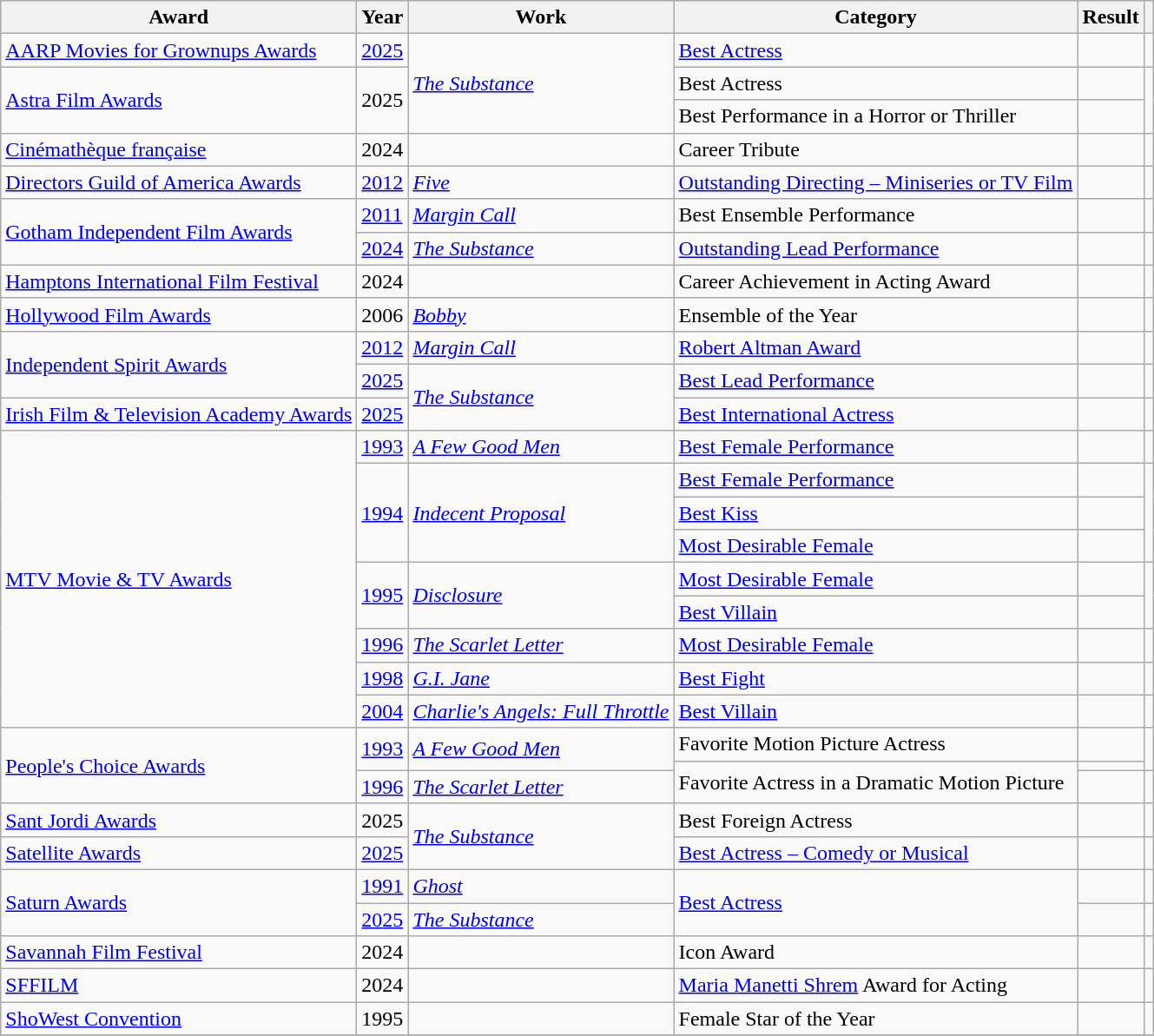<table class="wikitable plainrowheaders sortable">
<tr>
<th scope="col">Award</th>
<th scope="col">Year</th>
<th scope="col">Work</th>
<th scope="col">Category</th>
<th scope="col">Result</th>
<th scope="col" class="unsortable"></th>
</tr>
<tr>
<td><a href='#'>AARP Movies for Grownups Awards</a></td>
<td><a href='#'>2025</a></td>
<td rowspan="3"><em><a href='#'>The Substance</a></em></td>
<td><a href='#'>Best Actress</a></td>
<td></td>
<td style="text-align:center;"></td>
</tr>
<tr>
<td rowspan="2"><a href='#'>Astra Film Awards</a></td>
<td rowspan="2">2025</td>
<td>Best Actress</td>
<td></td>
<td rowspan="2" style="text-align:center;"></td>
</tr>
<tr>
<td>Best Performance in a Horror or Thriller</td>
<td></td>
</tr>
<tr>
<td><a href='#'>Cinémathèque française</a></td>
<td>2024</td>
<td></td>
<td>Career Tribute</td>
<td></td>
<td align="center"><br></td>
</tr>
<tr>
<td><a href='#'>Directors Guild of America Awards</a></td>
<td><a href='#'>2012</a></td>
<td><a href='#'><em>Five</em></a></td>
<td><a href='#'>Outstanding Directing – Miniseries or TV Film</a></td>
<td></td>
<td style="text-align:center;"></td>
</tr>
<tr>
<td rowspan="2"><a href='#'>Gotham Independent Film Awards</a></td>
<td><a href='#'>2011</a></td>
<td><em><a href='#'>Margin Call</a></em></td>
<td>Best Ensemble Performance</td>
<td></td>
<td style="text-align:center;"></td>
</tr>
<tr>
<td><a href='#'>2024</a></td>
<td><em><a href='#'>The Substance</a></em></td>
<td><a href='#'>Outstanding Lead Performance</a></td>
<td></td>
<td style="text-align:center;"></td>
</tr>
<tr>
<td><a href='#'>Hamptons International Film Festival</a></td>
<td>2024</td>
<td></td>
<td>Career Achievement in Acting Award</td>
<td></td>
<td align="center"></td>
</tr>
<tr>
<td><a href='#'>Hollywood Film Awards</a></td>
<td>2006</td>
<td><a href='#'><em>Bobby</em></a></td>
<td>Ensemble of the Year</td>
<td></td>
<td style="text-align:center;"></td>
</tr>
<tr>
<td rowspan="2"><a href='#'>Independent Spirit Awards</a></td>
<td><a href='#'>2012</a></td>
<td><em><a href='#'>Margin Call</a></em></td>
<td><a href='#'>Robert Altman Award</a></td>
<td></td>
<td style="text-align:center;"></td>
</tr>
<tr>
<td><a href='#'>2025</a></td>
<td rowspan="2"><em><a href='#'>The Substance</a></em></td>
<td><a href='#'>Best Lead Performance</a></td>
<td></td>
<td style="text-align:center;"></td>
</tr>
<tr>
<td><a href='#'>Irish Film & Television Academy Awards</a></td>
<td><a href='#'>2025</a></td>
<td><a href='#'>Best International Actress</a></td>
<td></td>
<td style="text-align:center;"></td>
</tr>
<tr>
<td rowspan="9"><a href='#'>MTV Movie & TV Awards</a></td>
<td><a href='#'>1993</a></td>
<td><em><a href='#'>A Few Good Men</a></em></td>
<td><a href='#'>Best Female Performance</a></td>
<td></td>
<td style="text-align:center;"></td>
</tr>
<tr>
<td rowspan="3"><a href='#'>1994</a></td>
<td rowspan="3"><em><a href='#'>Indecent Proposal</a></em></td>
<td><a href='#'>Best Female Performance</a></td>
<td></td>
<td rowspan="3" style="text-align:center;"></td>
</tr>
<tr>
<td><a href='#'>Best Kiss</a></td>
<td></td>
</tr>
<tr>
<td><a href='#'>Most Desirable Female</a></td>
<td></td>
</tr>
<tr>
<td rowspan="2"><a href='#'>1995</a></td>
<td rowspan="2"><a href='#'><em>Disclosure</em></a></td>
<td><a href='#'>Most Desirable Female</a></td>
<td></td>
<td rowspan="2" style="text-align:center;"></td>
</tr>
<tr>
<td><a href='#'>Best Villain</a></td>
<td></td>
</tr>
<tr>
<td><a href='#'>1996</a></td>
<td><a href='#'><em>The Scarlet Letter</em></a></td>
<td><a href='#'>Most Desirable Female</a></td>
<td></td>
<td style="text-align:center;"></td>
</tr>
<tr>
<td><a href='#'>1998</a></td>
<td><em><a href='#'>G.I. Jane</a></em></td>
<td><a href='#'>Best Fight</a></td>
<td></td>
<td style="text-align:center;"></td>
</tr>
<tr>
<td><a href='#'>2004</a></td>
<td><em><a href='#'>Charlie's Angels: Full Throttle</a></em></td>
<td><a href='#'>Best Villain</a></td>
<td></td>
<td style="text-align:center;"></td>
</tr>
<tr>
<td rowspan="3"><a href='#'>People's Choice Awards</a></td>
<td rowspan="2"><a href='#'>1993</a></td>
<td rowspan=2><em><a href='#'>A Few Good Men</a></em></td>
<td>Favorite Motion Picture Actress</td>
<td></td>
<td rowspan="2" style="text-align:center;"></td>
</tr>
<tr>
<td rowspan=2>Favorite Actress in a Dramatic Motion Picture</td>
<td></td>
</tr>
<tr>
<td><a href='#'>1996</a></td>
<td><em><a href='#'>The Scarlet Letter</a></em></td>
<td></td>
<td style="text-align:center;"></td>
</tr>
<tr>
<td><a href='#'>Sant Jordi Awards</a></td>
<td>2025</td>
<td rowspan="2"><em><a href='#'>The Substance</a></em></td>
<td>Best Foreign Actress</td>
<td></td>
<td style="text-align:center;"></td>
</tr>
<tr>
<td><a href='#'>Satellite Awards</a></td>
<td><a href='#'>2025</a></td>
<td><a href='#'>Best Actress – Comedy or Musical</a></td>
<td></td>
<td style="text-align:center;"></td>
</tr>
<tr>
<td rowspan="2"><a href='#'>Saturn Awards</a></td>
<td><a href='#'>1991</a></td>
<td><a href='#'><em>Ghost</em></a></td>
<td rowspan="2"><a href='#'>Best Actress</a></td>
<td></td>
<td style="text-align:center;"></td>
</tr>
<tr>
<td><a href='#'>2025</a></td>
<td><em><a href='#'>The Substance</a></em></td>
<td></td>
<td style="text-align:center;"></td>
</tr>
<tr>
<td><a href='#'>Savannah Film Festival</a></td>
<td>2024</td>
<td></td>
<td>Icon Award</td>
<td></td>
<td style="text-align:center;"></td>
</tr>
<tr>
<td><a href='#'>SFFILM</a></td>
<td>2024</td>
<td></td>
<td><a href='#'>Maria Manetti Shrem</a> Award for Acting</td>
<td></td>
<td style="text-align:center;"></td>
</tr>
<tr>
<td><a href='#'>ShoWest Convention</a></td>
<td>1995</td>
<td></td>
<td>Female Star of the Year</td>
<td></td>
<td style="text-align:center;"></td>
</tr>
<tr>
</tr>
</table>
